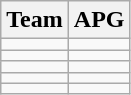<table class=wikitable>
<tr>
<th>Team</th>
<th>APG</th>
</tr>
<tr>
<td></td>
<td></td>
</tr>
<tr>
<td></td>
<td></td>
</tr>
<tr>
<td></td>
<td></td>
</tr>
<tr>
<td></td>
<td></td>
</tr>
<tr>
<td></td>
<td></td>
</tr>
</table>
